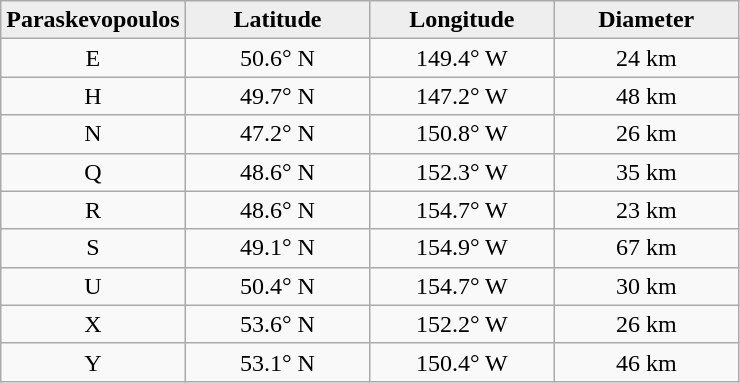<table class="wikitable">
<tr>
<th width="25%" style="background:#eeeeee;">Paraskevopoulos</th>
<th width="25%" style="background:#eeeeee;">Latitude</th>
<th width="25%" style="background:#eeeeee;">Longitude</th>
<th width="25%" style="background:#eeeeee;">Diameter</th>
</tr>
<tr>
<td align="center">E</td>
<td align="center">50.6° N</td>
<td align="center">149.4° W</td>
<td align="center">24 km</td>
</tr>
<tr>
<td align="center">H</td>
<td align="center">49.7° N</td>
<td align="center">147.2° W</td>
<td align="center">48 km</td>
</tr>
<tr>
<td align="center">N</td>
<td align="center">47.2° N</td>
<td align="center">150.8° W</td>
<td align="center">26 km</td>
</tr>
<tr>
<td align="center">Q</td>
<td align="center">48.6° N</td>
<td align="center">152.3° W</td>
<td align="center">35 km</td>
</tr>
<tr>
<td align="center">R</td>
<td align="center">48.6° N</td>
<td align="center">154.7° W</td>
<td align="center">23 km</td>
</tr>
<tr>
<td align="center">S</td>
<td align="center">49.1° N</td>
<td align="center">154.9° W</td>
<td align="center">67 km</td>
</tr>
<tr>
<td align="center">U</td>
<td align="center">50.4° N</td>
<td align="center">154.7° W</td>
<td align="center">30 km</td>
</tr>
<tr>
<td align="center">X</td>
<td align="center">53.6° N</td>
<td align="center">152.2° W</td>
<td align="center">26 km</td>
</tr>
<tr>
<td align="center">Y</td>
<td align="center">53.1° N</td>
<td align="center">150.4° W</td>
<td align="center">46 km</td>
</tr>
</table>
